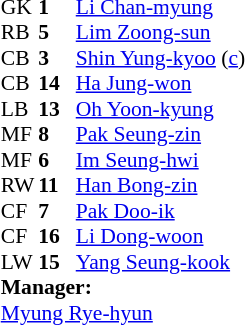<table style="font-size: 90%" cellspacing="0" cellpadding="0" align="center">
<tr>
<th width="25"></th>
<th width="25"></th>
</tr>
<tr>
<td>GK</td>
<td><strong>1</strong></td>
<td><a href='#'>Li Chan-myung</a></td>
</tr>
<tr>
<td>RB</td>
<td><strong>5</strong></td>
<td><a href='#'>Lim Zoong-sun</a></td>
</tr>
<tr>
<td>CB</td>
<td><strong>3</strong></td>
<td><a href='#'>Shin Yung-kyoo</a> (<a href='#'>c</a>)</td>
</tr>
<tr>
<td>CB</td>
<td><strong>14</strong></td>
<td><a href='#'>Ha Jung-won</a></td>
</tr>
<tr>
<td>LB</td>
<td><strong>13</strong></td>
<td><a href='#'>Oh Yoon-kyung</a></td>
</tr>
<tr>
<td>MF</td>
<td><strong>8</strong></td>
<td><a href='#'>Pak Seung-zin</a></td>
</tr>
<tr>
<td>MF</td>
<td><strong>6</strong></td>
<td><a href='#'>Im Seung-hwi</a></td>
</tr>
<tr>
<td>RW</td>
<td><strong>11</strong></td>
<td><a href='#'>Han Bong-zin</a></td>
</tr>
<tr>
<td>CF</td>
<td><strong>7</strong></td>
<td><a href='#'>Pak Doo-ik</a></td>
</tr>
<tr>
<td>CF</td>
<td><strong>16</strong></td>
<td><a href='#'>Li Dong-woon</a></td>
</tr>
<tr>
<td>LW</td>
<td><strong>15</strong></td>
<td><a href='#'>Yang Seung-kook</a></td>
</tr>
<tr>
<td colspan=3><strong>Manager:</strong></td>
</tr>
<tr>
<td colspan=3><a href='#'>Myung Rye-hyun</a></td>
</tr>
</table>
